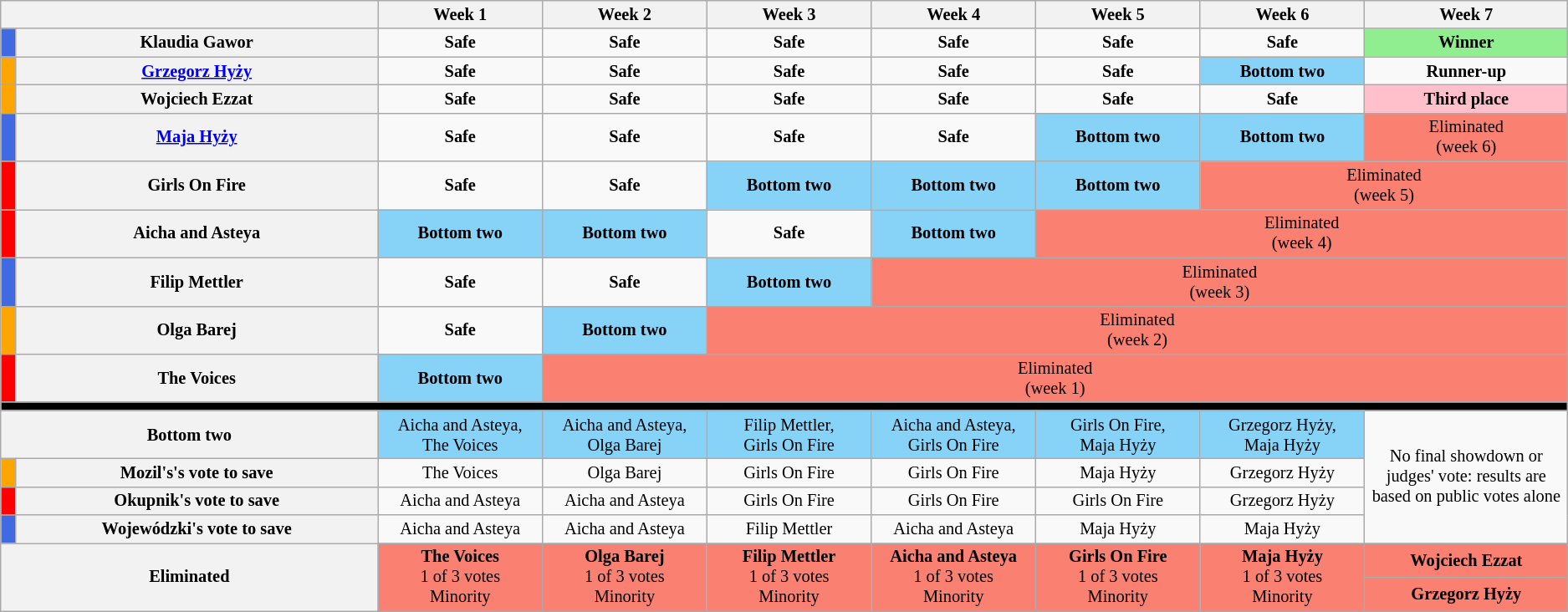<table class="wikitable" style="text-align:center; font-size:85%">
<tr>
<th style="width:19.5%"  colspan=2></th>
<th style="width:8.5%">Week 1</th>
<th style="width:8.5%">Week 2</th>
<th style="width:8.5%">Week 3</th>
<th style="width:8.5%">Week 4</th>
<th style="width:8.5%">Week 5</th>
<th style="width:8.5%">Week 6</th>
<th style="width:10.5%">Week 7</th>
</tr>
<tr>
<th style="background:#4169E1"></th>
<th>Klaudia Gawor</th>
<td><strong>Safe</strong></td>
<td><strong>Safe</strong></td>
<td><strong>Safe</strong></td>
<td><strong>Safe</strong></td>
<td><strong>Safe</strong></td>
<td><strong>Safe</strong></td>
<td style="background:lightgreen"><strong>Winner</strong></td>
</tr>
<tr>
<th style="background:#FFA500"></th>
<th><a href='#'>Grzegorz Hyży</a></th>
<td><strong>Safe</strong></td>
<td><strong>Safe</strong></td>
<td><strong>Safe</strong></td>
<td><strong>Safe</strong></td>
<td><strong>Safe</strong></td>
<td style="background:#87D3F8"><strong>Bottom two</strong></td>
<td><strong>Runner-up</strong></td>
</tr>
<tr>
<th style="background:#FFA500"></th>
<th>Wojciech Ezzat</th>
<td><strong>Safe</strong></td>
<td><strong>Safe</strong></td>
<td><strong>Safe</strong></td>
<td><strong>Safe</strong></td>
<td><strong>Safe</strong></td>
<td><strong>Safe</strong></td>
<td style="background:pink"><strong>Third place</strong></td>
</tr>
<tr>
<th style="background:#4169E1"></th>
<th><a href='#'>Maja Hyży</a></th>
<td><strong>Safe</strong></td>
<td><strong>Safe</strong></td>
<td><strong>Safe</strong></td>
<td><strong>Safe</strong></td>
<td style="background:#87D3F8"><strong>Bottom two</strong></td>
<td style="background:#87D3F8"><strong>Bottom two</strong></td>
<td colspan="1" style=background:salmon>Eliminated<br>(week 6)</td>
</tr>
<tr>
<th style="background:#FF0000"></th>
<th>Girls On Fire</th>
<td><strong>Safe</strong></td>
<td><strong>Safe</strong></td>
<td style="background:#87D3F8"><strong>Bottom two</strong></td>
<td style="background:#87D3F8"><strong>Bottom two</strong></td>
<td style="background:#87D3F8"><strong>Bottom two</strong></td>
<td colspan="2" style=background:salmon>Eliminated<br>(week 5)</td>
</tr>
<tr>
<th style="background:#FF0000"></th>
<th>Aicha and Asteya</th>
<td style="background:#87D3F8"><strong>Bottom two</strong></td>
<td style="background:#87D3F8"><strong>Bottom two</strong></td>
<td><strong>Safe</strong></td>
<td style="background:#87D3F8"><strong>Bottom two</strong></td>
<td colspan="3" style=background:salmon>Eliminated<br>(week 4)</td>
</tr>
<tr>
<th style="background:#4169E1"></th>
<th>Filip Mettler</th>
<td><strong>Safe</strong></td>
<td><strong>Safe</strong></td>
<td style="background:#87D3F8"><strong>Bottom two</strong></td>
<td colspan="4" style=background:salmon>Eliminated<br>(week 3)</td>
</tr>
<tr>
<th style="background:#FFA500"></th>
<th>Olga Barej</th>
<td><strong>Safe</strong></td>
<td style="background:#87D3F8"><strong>Bottom two</strong></td>
<td colspan="5" style=background:salmon>Eliminated<br>(week 2)</td>
</tr>
<tr>
<th style="background:#FF0000"></th>
<th>The Voices</th>
<td style="background:#87D3F8"><strong>Bottom two</strong></td>
<td colspan="6" style=background:salmon>Eliminated<br>(week 1)</td>
</tr>
<tr>
<td style="background:#000000" colspan="10"></td>
</tr>
<tr>
<th colspan=2>Bottom two</th>
<td style="background:#87D3F8">Aicha and Asteya,<br>The Voices</td>
<td style="background:#87D3F8">Aicha and Asteya,<br>Olga Barej</td>
<td style="background:#87D3F8">Filip Mettler,<br>Girls On Fire</td>
<td style="background:#87D3F8">Aicha and Asteya,<br>Girls On Fire</td>
<td style="background:#87D3F8">Girls On Fire,<br>Maja Hyży</td>
<td style="background:#87D3F8">Grzegorz Hyży,<br>Maja Hyży</td>
<td rowspan="4">No final showdown or judges' vote: results are based on public votes alone</td>
</tr>
<tr>
<th style="background:#FFA500"></th>
<th>Mozil's's vote to save</th>
<td>The Voices</td>
<td>Olga Barej</td>
<td>Girls On Fire</td>
<td>Girls On Fire</td>
<td>Maja Hyży</td>
<td>Grzegorz Hyży</td>
</tr>
<tr>
<th style="background:#FF0000"></th>
<th>Okupnik's vote to save</th>
<td>Aicha and Asteya</td>
<td>Aicha and Asteya</td>
<td>Girls On Fire</td>
<td>Girls On Fire</td>
<td>Girls On Fire</td>
<td>Grzegorz Hyży</td>
</tr>
<tr>
<th style="background:#4169E1"></th>
<th>Wojewódzki's vote to save</th>
<td>Aicha and Asteya</td>
<td>Aicha and Asteya</td>
<td>Filip Mettler</td>
<td>Aicha and Asteya</td>
<td>Maja Hyży</td>
<td>Maja Hyży</td>
</tr>
<tr>
<th colspan=2 rowspan=3>Eliminated</th>
<td rowspan="2" style=background:salmon><strong>The Voices</strong><br>1 of 3 votes<br>Minority</td>
<td rowspan="2" style=background:salmon><strong>Olga Barej</strong><br>1 of 3 votes<br>Minority</td>
<td rowspan="2" style=background:salmon><strong>Filip Mettler</strong><br>1 of 3 votes<br>Minority</td>
<td rowspan="2" style=background:salmon><strong>Aicha and Asteya</strong><br>1 of 3 votes<br>Minority</td>
<td rowspan="2" style=background:salmon><strong>Girls On Fire</strong><br>1 of 3 votes<br>Minority</td>
<td rowspan="2" style=background:salmon><strong>Maja Hyży</strong><br>1 of 3 votes<br>Minority</td>
<td style=background:salmon><strong>Wojciech Ezzat</strong></td>
</tr>
<tr>
<td style=background:salmon><strong>Grzegorz Hyży</strong></td>
</tr>
</table>
